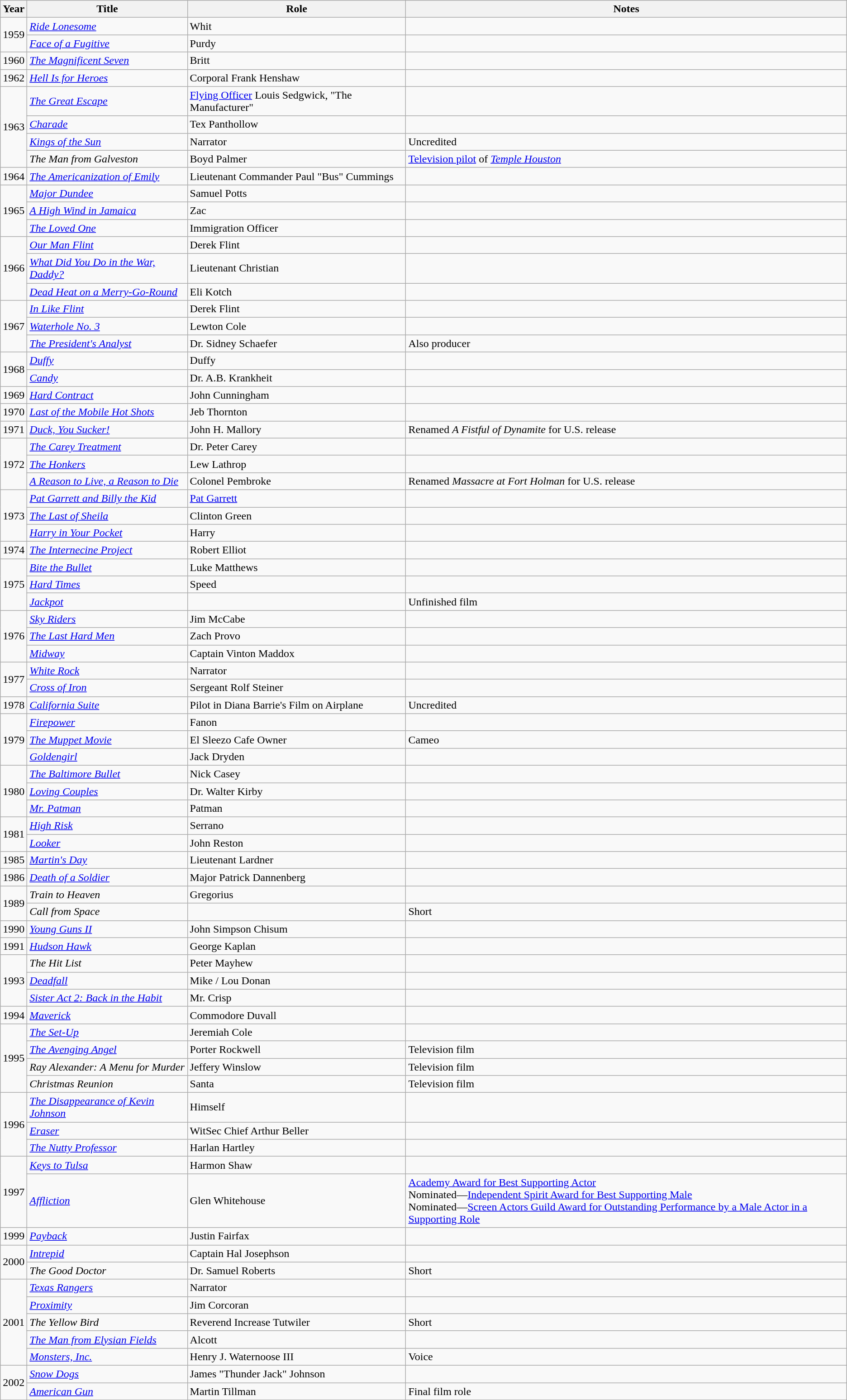<table class="wikitable sortable">
<tr>
<th>Year</th>
<th>Title</th>
<th>Role</th>
<th>Notes</th>
</tr>
<tr>
<td rowspan="2">1959</td>
<td><em><a href='#'>Ride Lonesome</a></em></td>
<td>Whit</td>
<td></td>
</tr>
<tr>
<td><em><a href='#'>Face of a Fugitive</a></em></td>
<td>Purdy</td>
<td></td>
</tr>
<tr>
<td>1960</td>
<td><em><a href='#'>The Magnificent Seven</a></em></td>
<td>Britt</td>
<td></td>
</tr>
<tr>
<td>1962</td>
<td><em><a href='#'>Hell Is for Heroes</a></em></td>
<td>Corporal Frank Henshaw</td>
<td></td>
</tr>
<tr>
<td rowspan="4">1963</td>
<td><em><a href='#'>The Great Escape</a></em></td>
<td><a href='#'>Flying Officer</a> Louis Sedgwick, "The Manufacturer"</td>
<td></td>
</tr>
<tr>
<td><em><a href='#'>Charade</a></em></td>
<td>Tex Panthollow</td>
<td></td>
</tr>
<tr>
<td><em><a href='#'>Kings of the Sun</a></em></td>
<td>Narrator</td>
<td>Uncredited</td>
</tr>
<tr>
<td><em>The Man from Galveston</em></td>
<td>Boyd Palmer</td>
<td><a href='#'>Television pilot</a> of <em><a href='#'>Temple Houston</a></em></td>
</tr>
<tr>
<td>1964</td>
<td><em><a href='#'>The Americanization of Emily</a></em></td>
<td>Lieutenant Commander Paul "Bus" Cummings</td>
<td></td>
</tr>
<tr>
<td rowspan="3">1965</td>
<td><em><a href='#'>Major Dundee</a></em></td>
<td>Samuel Potts</td>
<td></td>
</tr>
<tr>
<td><em><a href='#'>A High Wind in Jamaica</a></em></td>
<td>Zac</td>
<td></td>
</tr>
<tr>
<td><em><a href='#'>The Loved One</a></em></td>
<td>Immigration Officer</td>
<td></td>
</tr>
<tr>
<td rowspan="3">1966</td>
<td><em><a href='#'>Our Man Flint</a></em></td>
<td>Derek Flint</td>
<td></td>
</tr>
<tr>
<td><em><a href='#'>What Did You Do in the War, Daddy?</a></em></td>
<td>Lieutenant Christian</td>
<td></td>
</tr>
<tr>
<td><em><a href='#'>Dead Heat on a Merry-Go-Round</a></em></td>
<td>Eli Kotch</td>
<td></td>
</tr>
<tr>
<td rowspan="3">1967</td>
<td><em><a href='#'>In Like Flint</a></em></td>
<td>Derek Flint</td>
<td></td>
</tr>
<tr>
<td><em><a href='#'>Waterhole No. 3</a></em></td>
<td>Lewton Cole</td>
<td></td>
</tr>
<tr>
<td><em><a href='#'>The President's Analyst</a></em></td>
<td>Dr. Sidney Schaefer</td>
<td>Also producer</td>
</tr>
<tr>
<td rowspan="2">1968</td>
<td><em><a href='#'>Duffy</a></em></td>
<td>Duffy</td>
<td></td>
</tr>
<tr>
<td><em><a href='#'>Candy</a></em></td>
<td>Dr. A.B. Krankheit</td>
<td></td>
</tr>
<tr>
<td>1969</td>
<td><em><a href='#'>Hard Contract</a></em></td>
<td>John Cunningham</td>
<td></td>
</tr>
<tr>
<td>1970</td>
<td><em><a href='#'>Last of the Mobile Hot Shots</a></em></td>
<td>Jeb Thornton</td>
<td></td>
</tr>
<tr>
<td>1971</td>
<td><em><a href='#'>Duck, You Sucker!</a></em></td>
<td>John H. Mallory</td>
<td>Renamed <em>A Fistful of Dynamite</em> for U.S. release</td>
</tr>
<tr>
<td rowspan="3">1972</td>
<td><em><a href='#'>The Carey Treatment</a></em></td>
<td>Dr. Peter Carey</td>
<td></td>
</tr>
<tr>
<td><em><a href='#'>The Honkers</a></em></td>
<td>Lew Lathrop</td>
<td></td>
</tr>
<tr>
<td><em><a href='#'>A Reason to Live, a Reason to Die</a></em></td>
<td>Colonel Pembroke</td>
<td>Renamed <em>Massacre at Fort Holman</em> for U.S. release</td>
</tr>
<tr>
<td rowspan="3">1973</td>
<td><em><a href='#'>Pat Garrett and Billy the Kid</a></em></td>
<td><a href='#'>Pat Garrett</a></td>
<td></td>
</tr>
<tr>
<td><em><a href='#'>The Last of Sheila</a></em></td>
<td>Clinton Green</td>
<td></td>
</tr>
<tr>
<td><em><a href='#'>Harry in Your Pocket</a></em></td>
<td>Harry</td>
<td></td>
</tr>
<tr>
<td>1974</td>
<td><em><a href='#'>The Internecine Project</a></em></td>
<td>Robert Elliot</td>
<td></td>
</tr>
<tr>
<td rowspan="3">1975</td>
<td><em><a href='#'>Bite the Bullet</a></em></td>
<td>Luke Matthews</td>
<td></td>
</tr>
<tr>
<td><em><a href='#'>Hard Times</a></em></td>
<td>Speed</td>
<td></td>
</tr>
<tr>
<td><em><a href='#'>Jackpot</a></em></td>
<td></td>
<td>Unfinished film</td>
</tr>
<tr>
<td rowspan="3">1976</td>
<td><em><a href='#'>Sky Riders</a></em></td>
<td>Jim McCabe</td>
<td></td>
</tr>
<tr>
<td><em><a href='#'>The Last Hard Men</a></em></td>
<td>Zach Provo</td>
<td></td>
</tr>
<tr>
<td><em><a href='#'>Midway</a></em></td>
<td>Captain Vinton Maddox</td>
<td></td>
</tr>
<tr>
<td rowspan="2">1977</td>
<td><em><a href='#'>White Rock</a></em></td>
<td>Narrator</td>
<td></td>
</tr>
<tr>
<td><em><a href='#'>Cross of Iron</a></em></td>
<td>Sergeant Rolf Steiner</td>
<td></td>
</tr>
<tr>
<td>1978</td>
<td><em><a href='#'>California Suite</a></em></td>
<td>Pilot in Diana Barrie's Film on Airplane</td>
<td>Uncredited</td>
</tr>
<tr>
<td rowspan="3">1979</td>
<td><em><a href='#'>Firepower</a></em></td>
<td>Fanon</td>
<td></td>
</tr>
<tr>
<td><em><a href='#'>The Muppet Movie</a></em></td>
<td>El Sleezo Cafe Owner</td>
<td>Cameo</td>
</tr>
<tr>
<td><em><a href='#'>Goldengirl</a></em></td>
<td>Jack Dryden</td>
<td></td>
</tr>
<tr>
<td rowspan="3">1980</td>
<td><em><a href='#'>The Baltimore Bullet</a></em></td>
<td>Nick Casey</td>
<td></td>
</tr>
<tr>
<td><em><a href='#'>Loving Couples</a></em></td>
<td>Dr. Walter Kirby</td>
<td></td>
</tr>
<tr>
<td><em><a href='#'>Mr. Patman</a></em></td>
<td>Patman</td>
<td></td>
</tr>
<tr>
<td rowspan="2">1981</td>
<td><em><a href='#'>High Risk</a></em></td>
<td>Serrano</td>
<td></td>
</tr>
<tr>
<td><em><a href='#'>Looker</a></em></td>
<td>John Reston</td>
<td></td>
</tr>
<tr 1984 || >
<td>1985</td>
<td><em><a href='#'>Martin's Day</a></em></td>
<td>Lieutenant Lardner</td>
<td></td>
</tr>
<tr>
<td>1986</td>
<td><em><a href='#'>Death of a Soldier</a></em></td>
<td>Major Patrick Dannenberg</td>
<td></td>
</tr>
<tr>
<td rowspan="2">1989</td>
<td><em>Train to Heaven</em></td>
<td>Gregorius</td>
<td></td>
</tr>
<tr>
<td><em>Call from Space</em></td>
<td></td>
<td>Short</td>
</tr>
<tr>
<td>1990</td>
<td><em><a href='#'>Young Guns II</a></em></td>
<td>John Simpson Chisum</td>
<td></td>
</tr>
<tr>
<td>1991</td>
<td><em><a href='#'>Hudson Hawk</a></em></td>
<td>George Kaplan</td>
<td></td>
</tr>
<tr>
<td rowspan="3">1993</td>
<td><em>The Hit List</em></td>
<td>Peter Mayhew</td>
<td></td>
</tr>
<tr>
<td><em><a href='#'>Deadfall</a></em></td>
<td>Mike / Lou Donan</td>
<td></td>
</tr>
<tr>
<td><em><a href='#'>Sister Act 2: Back in the Habit</a></em></td>
<td>Mr. Crisp</td>
<td></td>
</tr>
<tr>
<td>1994</td>
<td><em><a href='#'>Maverick</a></em></td>
<td>Commodore Duvall</td>
<td></td>
</tr>
<tr>
<td rowspan="4">1995</td>
<td><em><a href='#'>The Set-Up</a></em></td>
<td>Jeremiah Cole</td>
<td></td>
</tr>
<tr>
<td><em><a href='#'>The Avenging Angel</a></em></td>
<td>Porter Rockwell</td>
<td>Television film</td>
</tr>
<tr>
<td><em>Ray Alexander: A Menu for Murder</em></td>
<td>Jeffery Winslow</td>
<td>Television film</td>
</tr>
<tr>
<td><em>Christmas Reunion</em></td>
<td>Santa</td>
<td>Television film</td>
</tr>
<tr>
<td rowspan="3">1996</td>
<td><em><a href='#'>The Disappearance of Kevin Johnson</a></em></td>
<td>Himself</td>
<td></td>
</tr>
<tr>
<td><em><a href='#'>Eraser</a></em></td>
<td>WitSec Chief Arthur Beller</td>
<td></td>
</tr>
<tr>
<td><em><a href='#'>The Nutty Professor</a></em></td>
<td>Harlan Hartley</td>
<td></td>
</tr>
<tr>
<td rowspan="2">1997</td>
<td><em><a href='#'>Keys to Tulsa</a></em></td>
<td>Harmon Shaw</td>
<td></td>
</tr>
<tr>
<td><em><a href='#'>Affliction</a></em></td>
<td>Glen Whitehouse</td>
<td><a href='#'>Academy Award for Best Supporting Actor</a><br>Nominated—<a href='#'>Independent Spirit Award for Best Supporting Male</a><br>Nominated—<a href='#'>Screen Actors Guild Award for Outstanding Performance by a Male Actor in a Supporting Role</a></td>
</tr>
<tr>
<td>1999</td>
<td><em><a href='#'>Payback</a></em></td>
<td>Justin Fairfax</td>
<td></td>
</tr>
<tr>
<td rowspan="2">2000</td>
<td><em><a href='#'>Intrepid</a></em></td>
<td>Captain Hal Josephson</td>
<td></td>
</tr>
<tr>
<td><em>The Good Doctor</em></td>
<td>Dr. Samuel Roberts</td>
<td>Short</td>
</tr>
<tr>
<td rowspan="5">2001</td>
<td><em><a href='#'>Texas Rangers</a></em></td>
<td>Narrator</td>
<td></td>
</tr>
<tr>
<td><em><a href='#'>Proximity</a></em></td>
<td>Jim Corcoran</td>
<td></td>
</tr>
<tr>
<td><em>The Yellow Bird</em></td>
<td>Reverend Increase Tutwiler</td>
<td>Short</td>
</tr>
<tr>
<td><em><a href='#'>The Man from Elysian Fields</a></em></td>
<td>Alcott</td>
<td></td>
</tr>
<tr>
<td><em><a href='#'>Monsters, Inc.</a></em></td>
<td>Henry J. Waternoose III</td>
<td>Voice</td>
</tr>
<tr>
<td rowspan="2">2002</td>
<td><em><a href='#'>Snow Dogs</a></em></td>
<td>James "Thunder Jack" Johnson</td>
<td></td>
</tr>
<tr>
<td><em><a href='#'>American Gun</a></em></td>
<td>Martin Tillman</td>
<td>Final film role</td>
</tr>
</table>
